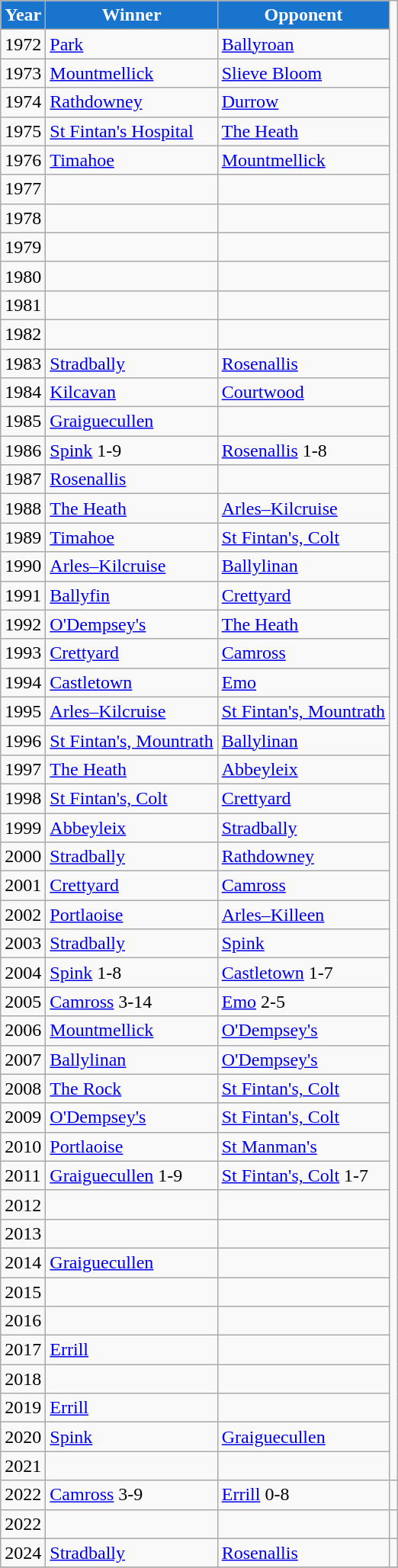<table class="wikitable">
<tr>
<th style="background:#1874CD;color:white">Year</th>
<th style="background:#1874CD;color:white">Winner</th>
<th style="background:#1874CD;color:white">Opponent</th>
</tr>
<tr>
<td>1972</td>
<td><a href='#'>Park</a></td>
<td><a href='#'>Ballyroan</a></td>
</tr>
<tr>
<td>1973</td>
<td><a href='#'>Mountmellick</a></td>
<td><a href='#'>Slieve Bloom</a></td>
</tr>
<tr>
<td>1974</td>
<td><a href='#'>Rathdowney</a></td>
<td><a href='#'>Durrow</a></td>
</tr>
<tr>
<td>1975</td>
<td><a href='#'>St Fintan's Hospital</a></td>
<td><a href='#'>The Heath</a></td>
</tr>
<tr>
<td>1976</td>
<td><a href='#'>Timahoe</a></td>
<td><a href='#'>Mountmellick</a></td>
</tr>
<tr>
<td>1977</td>
<td></td>
<td></td>
</tr>
<tr>
<td>1978</td>
<td></td>
<td></td>
</tr>
<tr>
<td>1979</td>
<td></td>
<td></td>
</tr>
<tr>
<td>1980</td>
<td></td>
<td></td>
</tr>
<tr>
<td>1981</td>
<td></td>
<td></td>
</tr>
<tr>
<td>1982</td>
<td></td>
<td></td>
</tr>
<tr>
<td>1983</td>
<td><a href='#'>Stradbally</a></td>
<td><a href='#'>Rosenallis</a></td>
</tr>
<tr>
<td>1984</td>
<td><a href='#'>Kilcavan</a></td>
<td><a href='#'>Courtwood</a></td>
</tr>
<tr>
<td>1985</td>
<td><a href='#'>Graiguecullen</a></td>
<td></td>
</tr>
<tr>
<td>1986</td>
<td><a href='#'>Spink</a> 1-9</td>
<td><a href='#'>Rosenallis</a> 1-8</td>
</tr>
<tr>
<td>1987</td>
<td><a href='#'>Rosenallis</a></td>
<td></td>
</tr>
<tr>
<td>1988</td>
<td><a href='#'>The Heath</a></td>
<td><a href='#'>Arles–Kilcruise</a></td>
</tr>
<tr>
<td>1989</td>
<td><a href='#'>Timahoe</a></td>
<td><a href='#'>St Fintan's, Colt</a></td>
</tr>
<tr>
<td>1990</td>
<td><a href='#'>Arles–Kilcruise</a></td>
<td><a href='#'>Ballylinan</a></td>
</tr>
<tr>
<td>1991</td>
<td><a href='#'>Ballyfin</a></td>
<td><a href='#'>Crettyard</a></td>
</tr>
<tr>
<td>1992</td>
<td><a href='#'>O'Dempsey's</a></td>
<td><a href='#'>The Heath</a></td>
</tr>
<tr>
<td>1993</td>
<td><a href='#'>Crettyard</a></td>
<td><a href='#'>Camross</a></td>
</tr>
<tr>
<td>1994</td>
<td><a href='#'>Castletown</a></td>
<td><a href='#'>Emo</a></td>
</tr>
<tr>
<td>1995</td>
<td><a href='#'>Arles–Kilcruise</a></td>
<td><a href='#'>St Fintan's, Mountrath</a></td>
</tr>
<tr>
<td>1996</td>
<td><a href='#'>St Fintan's, Mountrath</a></td>
<td><a href='#'>Ballylinan</a></td>
</tr>
<tr>
<td>1997</td>
<td><a href='#'>The Heath</a></td>
<td><a href='#'>Abbeyleix</a></td>
</tr>
<tr>
<td>1998</td>
<td><a href='#'>St Fintan's, Colt</a></td>
<td><a href='#'>Crettyard</a></td>
</tr>
<tr>
<td>1999</td>
<td><a href='#'>Abbeyleix</a></td>
<td><a href='#'>Stradbally</a></td>
</tr>
<tr>
<td>2000</td>
<td><a href='#'>Stradbally</a></td>
<td><a href='#'>Rathdowney</a></td>
</tr>
<tr>
<td>2001</td>
<td><a href='#'>Crettyard</a></td>
<td><a href='#'>Camross</a></td>
</tr>
<tr>
<td>2002</td>
<td><a href='#'>Portlaoise</a></td>
<td><a href='#'>Arles–Killeen</a></td>
</tr>
<tr>
<td>2003</td>
<td><a href='#'>Stradbally</a></td>
<td><a href='#'>Spink</a></td>
</tr>
<tr>
<td>2004</td>
<td><a href='#'>Spink</a> 1-8</td>
<td><a href='#'>Castletown</a> 1-7</td>
</tr>
<tr>
<td>2005</td>
<td><a href='#'>Camross</a> 3-14 </td>
<td><a href='#'>Emo</a> 2-5 </td>
</tr>
<tr>
<td>2006</td>
<td><a href='#'>Mountmellick</a></td>
<td><a href='#'>O'Dempsey's</a></td>
</tr>
<tr>
<td>2007</td>
<td><a href='#'>Ballylinan</a></td>
<td><a href='#'>O'Dempsey's</a></td>
</tr>
<tr>
<td>2008</td>
<td><a href='#'>The Rock</a></td>
<td><a href='#'>St Fintan's, Colt</a></td>
</tr>
<tr>
<td>2009</td>
<td><a href='#'>O'Dempsey's</a></td>
<td><a href='#'>St Fintan's, Colt</a></td>
</tr>
<tr>
<td>2010</td>
<td><a href='#'>Portlaoise</a></td>
<td><a href='#'>St Manman's</a></td>
</tr>
<tr>
<td>2011</td>
<td><a href='#'>Graiguecullen</a> 1-9</td>
<td><a href='#'>St Fintan's, Colt</a> 1-7</td>
</tr>
<tr>
<td>2012</td>
<td></td>
<td></td>
</tr>
<tr>
<td>2013</td>
<td></td>
<td></td>
</tr>
<tr>
<td>2014</td>
<td><a href='#'>Graiguecullen</a></td>
<td></td>
</tr>
<tr>
<td>2015</td>
<td></td>
<td></td>
</tr>
<tr>
<td>2016</td>
<td></td>
<td></td>
</tr>
<tr>
<td>2017</td>
<td><a href='#'>Errill</a></td>
<td></td>
</tr>
<tr>
<td>2018</td>
<td></td>
<td></td>
</tr>
<tr>
<td>2019</td>
<td><a href='#'>Errill</a></td>
<td></td>
</tr>
<tr>
<td>2020</td>
<td><a href='#'>Spink</a></td>
<td><a href='#'>Graiguecullen</a></td>
</tr>
<tr>
<td>2021</td>
<td></td>
<td></td>
</tr>
<tr>
<td>2022</td>
<td><a href='#'>Camross</a> 3-9</td>
<td><a href='#'>Errill</a> 0-8</td>
<td></td>
</tr>
<tr>
<td>2022</td>
<td></td>
<td></td>
<td></td>
</tr>
<tr>
<td>2024</td>
<td><a href='#'>Stradbally</a></td>
<td><a href='#'>Rosenallis</a></td>
<td></td>
</tr>
<tr>
</tr>
</table>
